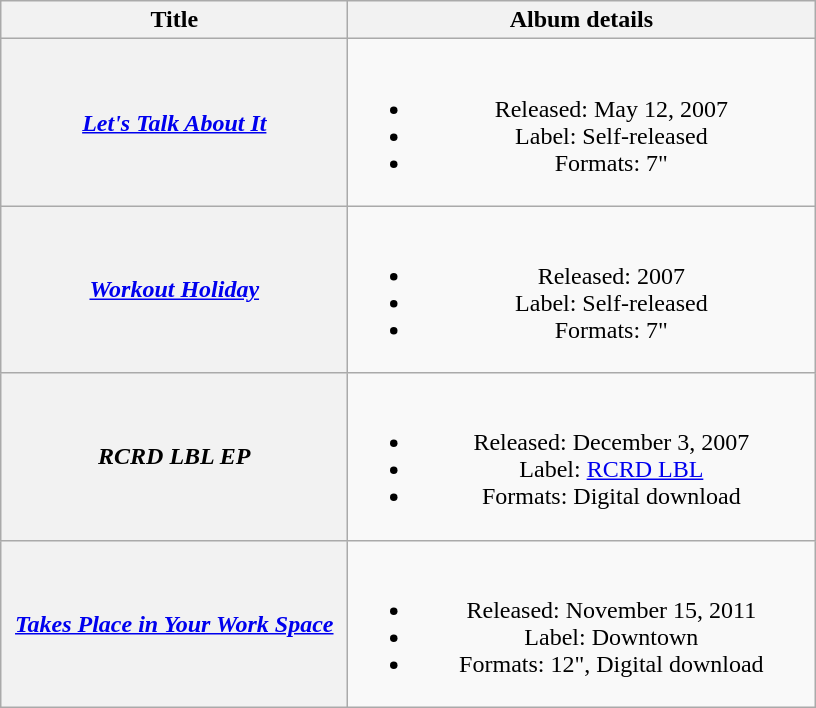<table class="wikitable plainrowheaders" style="text-align:center;">
<tr>
<th scope="col" rowspan="1" style="width:14em;">Title</th>
<th scope="col" rowspan="1" style="width:19em;">Album details</th>
</tr>
<tr>
<th scope="row"><em><a href='#'>Let's Talk About It</a></em></th>
<td><br><ul><li>Released: May 12, 2007</li><li>Label: Self-released</li><li>Formats: 7"</li></ul></td>
</tr>
<tr>
<th scope="row"><em><a href='#'>Workout Holiday</a></em></th>
<td><br><ul><li>Released: 2007</li><li>Label: Self-released</li><li>Formats: 7"</li></ul></td>
</tr>
<tr>
<th scope="row"><em>RCRD LBL EP</em></th>
<td><br><ul><li>Released: December 3, 2007</li><li>Label: <a href='#'>RCRD LBL</a></li><li>Formats: Digital download</li></ul></td>
</tr>
<tr>
<th scope="row"><em><a href='#'>Takes Place in Your Work Space</a></em></th>
<td><br><ul><li>Released: November 15, 2011</li><li>Label: Downtown</li><li>Formats: 12", Digital download</li></ul></td>
</tr>
</table>
